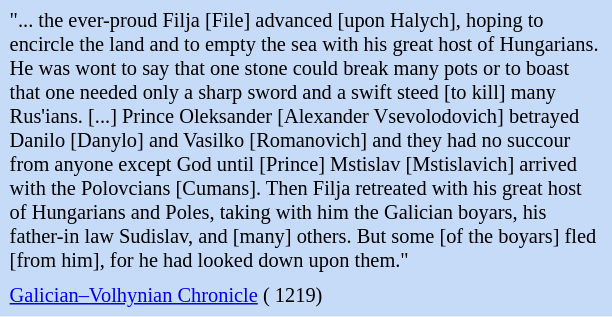<table class="toccolours" style="float: right; margin-left: 2em; margin-right: 1em; font-size: 85%; background:#c6dbf7; color:black; width:30em; max-width: 40%;" cellspacing="5">
<tr>
<td style="text-align: left;">"... the ever-proud Filja [File] advanced [upon Halych], hoping to encircle the land and to empty the sea with his great host of Hungarians. He was wont to say that one stone could break many pots or to boast that one needed only a sharp sword and a swift steed [to kill] many Rus'ians. [...] Prince Oleksander [Alexander Vsevolodovich] betrayed Danilo [Danylo] and Vasilko [Romanovich] and they had no succour from anyone except God until [Prince] Mstislav [Mstislavich] arrived with the Polovcians [Cumans]. Then Filja retreated with his great host of Hungarians and Poles, taking with him the Galician boyars, his father-in law Sudislav, and [many] others. But some [of the boyars] fled [from him], for he had looked down upon them."</td>
</tr>
<tr>
<td style="text-align: left;"><a href='#'>Galician–Volhynian Chronicle</a> ( 1219)</td>
</tr>
</table>
